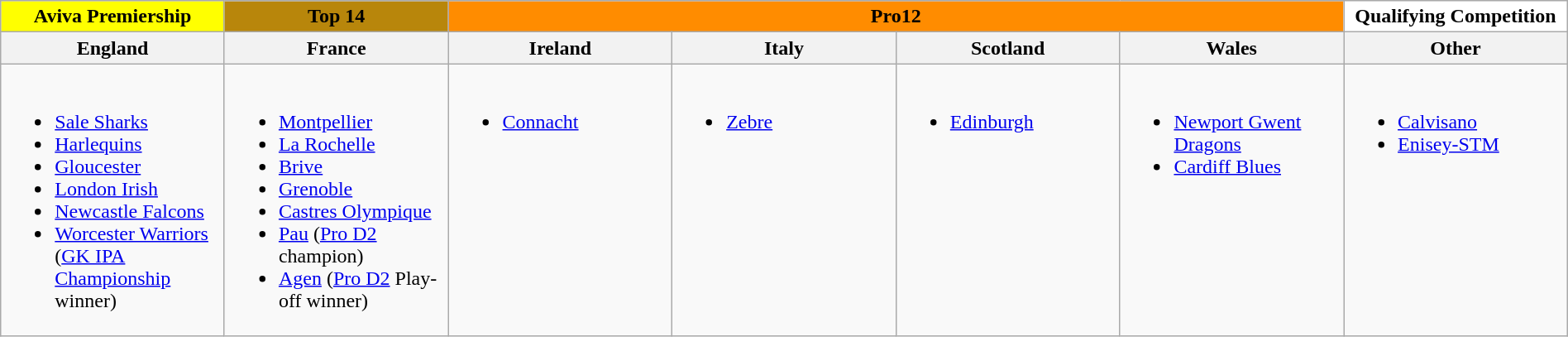<table class="wikitable" style="width:100%;">
<tr>
<th style="background: #ffff00;">Aviva Premiership</th>
<th style="background: #b8860b;">Top 14</th>
<th colspan="4" style="background: #ff8c00;">Pro12</th>
<th style="background: #ffffff;">Qualifying Competition</th>
</tr>
<tr>
<th width=14%> England</th>
<th width=14%> France</th>
<th width=14%> Ireland</th>
<th width=14%> Italy</th>
<th width=14%> Scotland</th>
<th width=14%> Wales</th>
<th width=14%> Other<br></th>
</tr>
<tr valign=top>
<td><br><ul><li><a href='#'>Sale Sharks</a></li><li><a href='#'>Harlequins</a></li><li><a href='#'>Gloucester</a></li><li><a href='#'>London Irish</a></li><li><a href='#'>Newcastle Falcons</a></li><li><a href='#'>Worcester Warriors</a> (<a href='#'>GK IPA Championship</a> winner)</li></ul></td>
<td><br><ul><li><a href='#'>Montpellier</a></li><li><a href='#'>La Rochelle</a></li><li><a href='#'>Brive</a></li><li><a href='#'>Grenoble</a></li><li><a href='#'>Castres Olympique</a></li><li><a href='#'>Pau</a> (<a href='#'>Pro D2</a> champion)</li><li><a href='#'>Agen</a> (<a href='#'>Pro D2</a> Play-off winner)</li></ul></td>
<td><br><ul><li><a href='#'>Connacht</a></li></ul></td>
<td><br><ul><li><a href='#'>Zebre</a></li></ul></td>
<td><br><ul><li><a href='#'>Edinburgh</a></li></ul></td>
<td><br><ul><li><a href='#'>Newport Gwent Dragons</a></li><li><a href='#'>Cardiff Blues</a></li></ul></td>
<td><br><ul><li> <a href='#'>Calvisano</a></li><li> <a href='#'>Enisey-STM</a></li></ul></td>
</tr>
</table>
